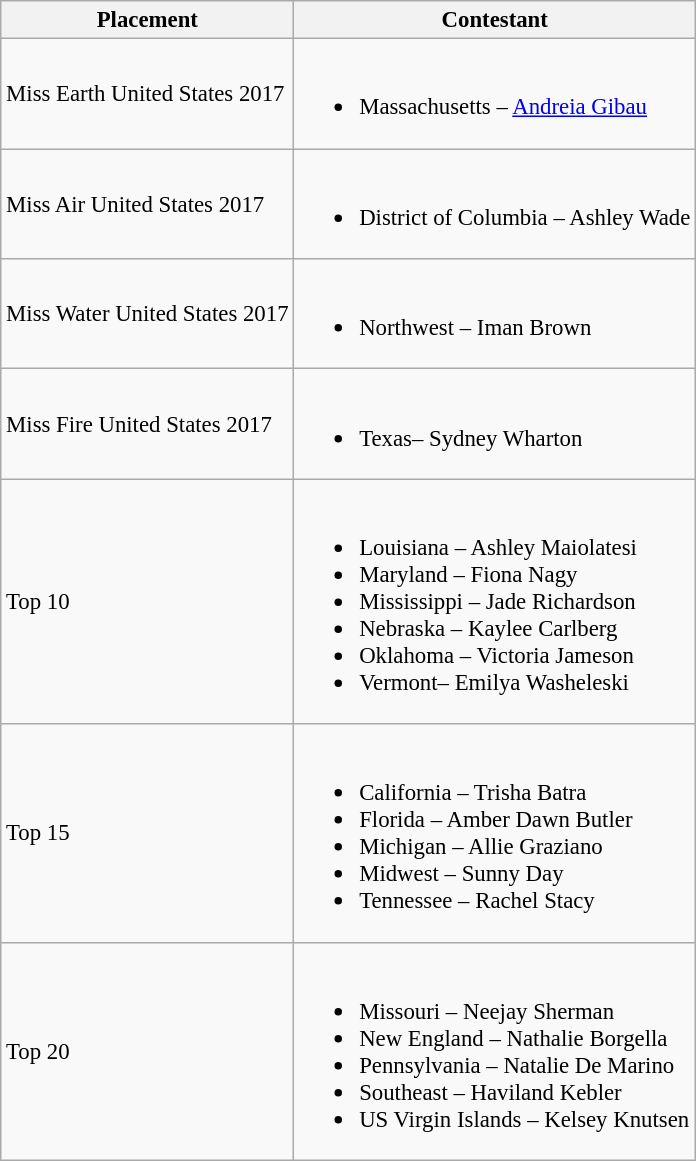<table class="wikitable sortable" style="font-size: 95%;">
<tr>
<th>Placement</th>
<th>Contestant</th>
</tr>
<tr>
<td>Miss Earth United States 2017</td>
<td><br><ul><li>Massachusetts – <a href='#'>Andreia Gibau</a></li></ul></td>
</tr>
<tr>
<td>Miss Air United States 2017</td>
<td><br><ul><li>District of Columbia – Ashley Wade</li></ul></td>
</tr>
<tr>
<td>Miss Water United States 2017</td>
<td><br><ul><li>Northwest – Iman Brown</li></ul></td>
</tr>
<tr>
<td>Miss Fire United States 2017</td>
<td><br><ul><li>Texas– Sydney Wharton</li></ul></td>
</tr>
<tr>
<td>Top 10</td>
<td><br><ul><li>Louisiana – Ashley Maiolatesi</li><li>Maryland – Fiona Nagy</li><li>Mississippi – Jade Richardson</li><li>Nebraska – Kaylee Carlberg</li><li>Oklahoma – Victoria Jameson</li><li>Vermont– Emilya Washeleski</li></ul></td>
</tr>
<tr>
<td>Top 15</td>
<td><br><ul><li>California – Trisha Batra</li><li>Florida – Amber Dawn Butler</li><li>Michigan – Allie Graziano</li><li>Midwest – Sunny Day</li><li>Tennessee – Rachel Stacy</li></ul></td>
</tr>
<tr>
<td>Top 20</td>
<td><br><ul><li>Missouri – Neejay Sherman</li><li>New England – Nathalie Borgella</li><li>Pennsylvania – Natalie De Marino</li><li>Southeast – Haviland Kebler</li><li>US Virgin Islands – Kelsey Knutsen</li></ul></td>
</tr>
</table>
